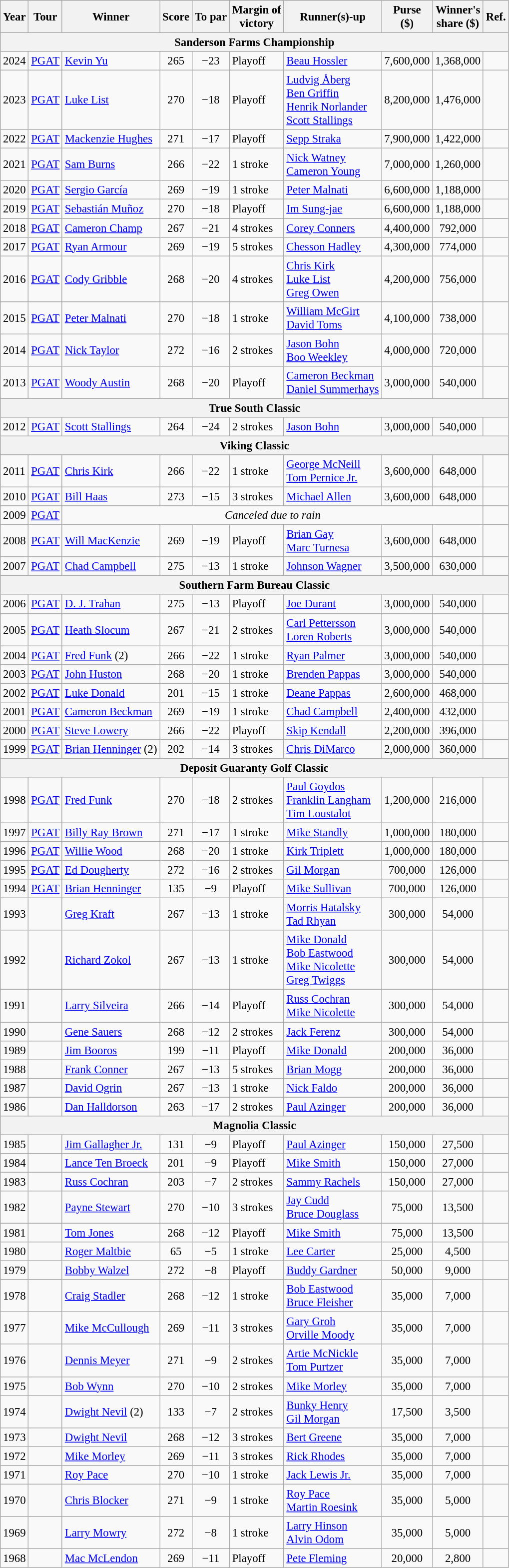<table class="wikitable" style="font-size:95%;">
<tr>
<th>Year</th>
<th>Tour</th>
<th>Winner</th>
<th>Score</th>
<th>To par</th>
<th>Margin of<br>victory</th>
<th>Runner(s)-up</th>
<th>Purse<br>($)</th>
<th>Winner's<br>share ($)</th>
<th>Ref.</th>
</tr>
<tr>
<th colspan=10>Sanderson Farms Championship</th>
</tr>
<tr>
<td>2024</td>
<td><a href='#'>PGAT</a></td>
<td> <a href='#'>Kevin Yu</a></td>
<td align=center>265</td>
<td align=center>−23</td>
<td>Playoff</td>
<td> <a href='#'>Beau Hossler</a></td>
<td align=center>7,600,000</td>
<td align=center>1,368,000</td>
<td></td>
</tr>
<tr>
<td>2023</td>
<td><a href='#'>PGAT</a></td>
<td> <a href='#'>Luke List</a></td>
<td align=center>270</td>
<td align=center>−18</td>
<td>Playoff</td>
<td> <a href='#'>Ludvig Åberg</a><br> <a href='#'>Ben Griffin</a><br> <a href='#'>Henrik Norlander</a><br> <a href='#'>Scott Stallings</a></td>
<td align=center>8,200,000</td>
<td align=center>1,476,000</td>
<td></td>
</tr>
<tr>
<td>2022</td>
<td><a href='#'>PGAT</a></td>
<td> <a href='#'>Mackenzie Hughes</a></td>
<td align=center>271</td>
<td align=center>−17</td>
<td>Playoff</td>
<td> <a href='#'>Sepp Straka</a></td>
<td align=center>7,900,000</td>
<td align=center>1,422,000</td>
<td></td>
</tr>
<tr>
<td>2021</td>
<td><a href='#'>PGAT</a></td>
<td> <a href='#'>Sam Burns</a></td>
<td align=center>266</td>
<td align=center>−22</td>
<td>1 stroke</td>
<td> <a href='#'>Nick Watney</a><br> <a href='#'>Cameron Young</a></td>
<td align="center">7,000,000</td>
<td align="center">1,260,000</td>
<td></td>
</tr>
<tr>
<td>2020</td>
<td><a href='#'>PGAT</a></td>
<td> <a href='#'>Sergio García</a></td>
<td align=center>269</td>
<td align=center>−19</td>
<td>1 stroke</td>
<td> <a href='#'>Peter Malnati</a></td>
<td align="center">6,600,000</td>
<td align="center">1,188,000</td>
<td></td>
</tr>
<tr>
<td>2019</td>
<td><a href='#'>PGAT</a></td>
<td> <a href='#'>Sebastián Muñoz</a></td>
<td align=center>270</td>
<td align=center>−18</td>
<td>Playoff</td>
<td> <a href='#'>Im Sung-jae</a></td>
<td align="center">6,600,000</td>
<td align="center">1,188,000</td>
<td></td>
</tr>
<tr>
<td>2018</td>
<td><a href='#'>PGAT</a></td>
<td> <a href='#'>Cameron Champ</a></td>
<td align=center>267</td>
<td align=center>−21</td>
<td>4 strokes</td>
<td> <a href='#'>Corey Conners</a></td>
<td align="center">4,400,000</td>
<td align="center">792,000</td>
<td></td>
</tr>
<tr>
<td>2017</td>
<td><a href='#'>PGAT</a></td>
<td> <a href='#'>Ryan Armour</a></td>
<td align=center>269</td>
<td align=center>−19</td>
<td>5 strokes</td>
<td> <a href='#'>Chesson Hadley</a></td>
<td align="center">4,300,000</td>
<td align="center">774,000</td>
<td></td>
</tr>
<tr>
<td>2016</td>
<td><a href='#'>PGAT</a></td>
<td> <a href='#'>Cody Gribble</a></td>
<td align=center>268</td>
<td align=center>−20</td>
<td>4 strokes</td>
<td> <a href='#'>Chris Kirk</a><br> <a href='#'>Luke List</a><br> <a href='#'>Greg Owen</a></td>
<td align="center">4,200,000</td>
<td align="center">756,000</td>
<td></td>
</tr>
<tr>
<td>2015</td>
<td><a href='#'>PGAT</a></td>
<td> <a href='#'>Peter Malnati</a></td>
<td align=center>270</td>
<td align=center>−18</td>
<td>1 stroke</td>
<td> <a href='#'>William McGirt</a><br> <a href='#'>David Toms</a></td>
<td align="center">4,100,000</td>
<td align="center">738,000</td>
<td></td>
</tr>
<tr>
<td>2014</td>
<td><a href='#'>PGAT</a></td>
<td> <a href='#'>Nick Taylor</a></td>
<td align=center>272</td>
<td align=center>−16</td>
<td>2 strokes</td>
<td> <a href='#'>Jason Bohn</a><br> <a href='#'>Boo Weekley</a></td>
<td align="center">4,000,000</td>
<td align="center">720,000</td>
<td></td>
</tr>
<tr>
<td>2013</td>
<td><a href='#'>PGAT</a></td>
<td> <a href='#'>Woody Austin</a></td>
<td align=center>268</td>
<td align=center>−20</td>
<td>Playoff</td>
<td> <a href='#'>Cameron Beckman</a><br> <a href='#'>Daniel Summerhays</a></td>
<td align="center">3,000,000</td>
<td align="center">540,000</td>
<td></td>
</tr>
<tr>
<th colspan=10>True South Classic</th>
</tr>
<tr>
<td>2012</td>
<td><a href='#'>PGAT</a></td>
<td> <a href='#'>Scott Stallings</a></td>
<td align=center>264</td>
<td align=center>−24</td>
<td>2 strokes</td>
<td> <a href='#'>Jason Bohn</a></td>
<td align="center">3,000,000</td>
<td align="center">540,000</td>
<td></td>
</tr>
<tr>
<th colspan=10>Viking Classic</th>
</tr>
<tr>
<td>2011</td>
<td><a href='#'>PGAT</a></td>
<td> <a href='#'>Chris Kirk</a></td>
<td align=center>266</td>
<td align=center>−22</td>
<td>1 stroke</td>
<td> <a href='#'>George McNeill</a><br> <a href='#'>Tom Pernice Jr.</a></td>
<td align="center">3,600,000</td>
<td align="center">648,000</td>
<td></td>
</tr>
<tr>
<td>2010</td>
<td><a href='#'>PGAT</a></td>
<td> <a href='#'>Bill Haas</a></td>
<td align=center>273</td>
<td align=center>−15</td>
<td>3 strokes</td>
<td> <a href='#'>Michael Allen</a></td>
<td align="center">3,600,000</td>
<td align="center">648,000</td>
<td></td>
</tr>
<tr>
<td>2009</td>
<td><a href='#'>PGAT</a></td>
<td colspan=7 align=center><em>Canceled due to rain</em></td>
<td></td>
</tr>
<tr>
<td>2008</td>
<td><a href='#'>PGAT</a></td>
<td> <a href='#'>Will MacKenzie</a></td>
<td align=center>269</td>
<td align=center>−19</td>
<td>Playoff</td>
<td> <a href='#'>Brian Gay</a><br> <a href='#'>Marc Turnesa</a></td>
<td align="center">3,600,000</td>
<td align="center">648,000</td>
<td></td>
</tr>
<tr>
<td>2007</td>
<td><a href='#'>PGAT</a></td>
<td> <a href='#'>Chad Campbell</a></td>
<td align=center>275</td>
<td align=center>−13</td>
<td>1 stroke</td>
<td> <a href='#'>Johnson Wagner</a></td>
<td align="center">3,500,000</td>
<td align="center">630,000</td>
<td></td>
</tr>
<tr>
<th colspan=10>Southern Farm Bureau Classic</th>
</tr>
<tr>
<td>2006</td>
<td><a href='#'>PGAT</a></td>
<td> <a href='#'>D. J. Trahan</a></td>
<td align=center>275</td>
<td align=center>−13</td>
<td>Playoff</td>
<td> <a href='#'>Joe Durant</a></td>
<td align="center">3,000,000</td>
<td align="center">540,000</td>
<td></td>
</tr>
<tr>
<td>2005</td>
<td><a href='#'>PGAT</a></td>
<td> <a href='#'>Heath Slocum</a></td>
<td align=center>267</td>
<td align=center>−21</td>
<td>2 strokes</td>
<td> <a href='#'>Carl Pettersson</a><br> <a href='#'>Loren Roberts</a></td>
<td align="center">3,000,000</td>
<td align="center">540,000</td>
<td></td>
</tr>
<tr>
<td>2004</td>
<td><a href='#'>PGAT</a></td>
<td> <a href='#'>Fred Funk</a> (2)</td>
<td align=center>266</td>
<td align=center>−22</td>
<td>1 stroke</td>
<td> <a href='#'>Ryan Palmer</a></td>
<td align="center">3,000,000</td>
<td align="center">540,000</td>
<td></td>
</tr>
<tr>
<td>2003</td>
<td><a href='#'>PGAT</a></td>
<td> <a href='#'>John Huston</a></td>
<td align=center>268</td>
<td align=center>−20</td>
<td>1 stroke</td>
<td> <a href='#'>Brenden Pappas</a></td>
<td align="center">3,000,000</td>
<td align="center">540,000</td>
<td></td>
</tr>
<tr>
<td>2002</td>
<td><a href='#'>PGAT</a></td>
<td> <a href='#'>Luke Donald</a></td>
<td align=center>201</td>
<td align=center>−15</td>
<td>1 stroke</td>
<td> <a href='#'>Deane Pappas</a></td>
<td align="center">2,600,000</td>
<td align="center">468,000</td>
<td></td>
</tr>
<tr>
<td>2001</td>
<td><a href='#'>PGAT</a></td>
<td> <a href='#'>Cameron Beckman</a></td>
<td align=center>269</td>
<td align=center>−19</td>
<td>1 stroke</td>
<td> <a href='#'>Chad Campbell</a></td>
<td align="center">2,400,000</td>
<td align="center">432,000</td>
<td></td>
</tr>
<tr>
<td>2000</td>
<td><a href='#'>PGAT</a></td>
<td> <a href='#'>Steve Lowery</a></td>
<td align=center>266</td>
<td align=center>−22</td>
<td>Playoff</td>
<td> <a href='#'>Skip Kendall</a></td>
<td align="center">2,200,000</td>
<td align="center">396,000</td>
<td></td>
</tr>
<tr>
<td>1999</td>
<td><a href='#'>PGAT</a></td>
<td> <a href='#'>Brian Henninger</a> (2)</td>
<td align=center>202</td>
<td align=center>−14</td>
<td>3 strokes</td>
<td> <a href='#'>Chris DiMarco</a></td>
<td align="center">2,000,000</td>
<td align="center">360,000</td>
<td></td>
</tr>
<tr>
<th colspan=10>Deposit Guaranty Golf Classic</th>
</tr>
<tr>
<td>1998</td>
<td><a href='#'>PGAT</a></td>
<td> <a href='#'>Fred Funk</a></td>
<td align=center>270</td>
<td align=center>−18</td>
<td>2 strokes</td>
<td> <a href='#'>Paul Goydos</a><br> <a href='#'>Franklin Langham</a><br> <a href='#'>Tim Loustalot</a></td>
<td align="center">1,200,000</td>
<td align="center">216,000</td>
<td></td>
</tr>
<tr>
<td>1997</td>
<td><a href='#'>PGAT</a></td>
<td> <a href='#'>Billy Ray Brown</a></td>
<td align=center>271</td>
<td align=center>−17</td>
<td>1 stroke</td>
<td> <a href='#'>Mike Standly</a></td>
<td align="center">1,000,000</td>
<td align="center">180,000</td>
<td></td>
</tr>
<tr>
<td>1996</td>
<td><a href='#'>PGAT</a></td>
<td> <a href='#'>Willie Wood</a></td>
<td align=center>268</td>
<td align=center>−20</td>
<td>1 stroke</td>
<td> <a href='#'>Kirk Triplett</a></td>
<td align="center">1,000,000</td>
<td align="center">180,000</td>
<td></td>
</tr>
<tr>
<td>1995</td>
<td><a href='#'>PGAT</a></td>
<td> <a href='#'>Ed Dougherty</a></td>
<td align=center>272</td>
<td align=center>−16</td>
<td>2 strokes</td>
<td> <a href='#'>Gil Morgan</a></td>
<td align="center">700,000</td>
<td align="center">126,000</td>
<td></td>
</tr>
<tr>
<td>1994</td>
<td><a href='#'>PGAT</a></td>
<td> <a href='#'>Brian Henninger</a></td>
<td align=center>135</td>
<td align=center>−9</td>
<td>Playoff</td>
<td> <a href='#'>Mike Sullivan</a></td>
<td align="center">700,000</td>
<td align="center">126,000</td>
<td></td>
</tr>
<tr>
<td>1993</td>
<td></td>
<td> <a href='#'>Greg Kraft</a></td>
<td align=center>267</td>
<td align=center>−13</td>
<td>1 stroke</td>
<td> <a href='#'>Morris Hatalsky</a><br> <a href='#'>Tad Rhyan</a></td>
<td align="center">300,000</td>
<td align="center">54,000</td>
<td></td>
</tr>
<tr>
<td>1992</td>
<td></td>
<td> <a href='#'>Richard Zokol</a></td>
<td align=center>267</td>
<td align=center>−13</td>
<td>1 stroke</td>
<td> <a href='#'>Mike Donald</a><br> <a href='#'>Bob Eastwood</a><br> <a href='#'>Mike Nicolette</a><br> <a href='#'>Greg Twiggs</a></td>
<td align="center">300,000</td>
<td align="center">54,000</td>
<td></td>
</tr>
<tr>
<td>1991</td>
<td></td>
<td> <a href='#'>Larry Silveira</a></td>
<td align=center>266</td>
<td align=center>−14</td>
<td>Playoff</td>
<td> <a href='#'>Russ Cochran</a><br> <a href='#'>Mike Nicolette</a></td>
<td align="center">300,000</td>
<td align="center">54,000</td>
<td></td>
</tr>
<tr>
<td>1990</td>
<td></td>
<td> <a href='#'>Gene Sauers</a></td>
<td align=center>268</td>
<td align=center>−12</td>
<td>2 strokes</td>
<td> <a href='#'>Jack Ferenz</a></td>
<td align="center">300,000</td>
<td align="center">54,000</td>
<td></td>
</tr>
<tr>
<td>1989</td>
<td></td>
<td> <a href='#'>Jim Booros</a></td>
<td align=center>199</td>
<td align=center>−11</td>
<td>Playoff</td>
<td> <a href='#'>Mike Donald</a></td>
<td align="center">200,000</td>
<td align="center">36,000</td>
<td></td>
</tr>
<tr>
<td>1988</td>
<td></td>
<td> <a href='#'>Frank Conner</a></td>
<td align=center>267</td>
<td align=center>−13</td>
<td>5 strokes</td>
<td> <a href='#'>Brian Mogg</a></td>
<td align="center">200,000</td>
<td align="center">36,000</td>
<td></td>
</tr>
<tr>
<td>1987</td>
<td></td>
<td> <a href='#'>David Ogrin</a></td>
<td align=center>267</td>
<td align=center>−13</td>
<td>1 stroke</td>
<td> <a href='#'>Nick Faldo</a></td>
<td align="center">200,000</td>
<td align="center">36,000</td>
<td></td>
</tr>
<tr>
<td>1986</td>
<td></td>
<td> <a href='#'>Dan Halldorson</a></td>
<td align=center>263</td>
<td align=center>−17</td>
<td>2 strokes</td>
<td> <a href='#'>Paul Azinger</a></td>
<td align="center">200,000</td>
<td align="center">36,000</td>
<td></td>
</tr>
<tr>
<th colspan=10>Magnolia Classic</th>
</tr>
<tr>
<td>1985</td>
<td></td>
<td> <a href='#'>Jim Gallagher Jr.</a></td>
<td align=center>131</td>
<td align=center>−9</td>
<td>Playoff</td>
<td> <a href='#'>Paul Azinger</a></td>
<td align="center">150,000</td>
<td align="center">27,500</td>
<td></td>
</tr>
<tr>
<td>1984</td>
<td></td>
<td> <a href='#'>Lance Ten Broeck</a></td>
<td align=center>201</td>
<td align=center>−9</td>
<td>Playoff</td>
<td> <a href='#'>Mike Smith</a></td>
<td align="center">150,000</td>
<td align="center">27,000</td>
<td></td>
</tr>
<tr>
<td>1983</td>
<td></td>
<td> <a href='#'>Russ Cochran</a></td>
<td align=center>203</td>
<td align=center>−7</td>
<td>2 strokes</td>
<td> <a href='#'>Sammy Rachels</a></td>
<td align="center">150,000</td>
<td align="center">27,000</td>
<td></td>
</tr>
<tr>
<td>1982</td>
<td></td>
<td> <a href='#'>Payne Stewart</a></td>
<td align=center>270</td>
<td align=center>−10</td>
<td>3 strokes</td>
<td> <a href='#'>Jay Cudd</a><br> <a href='#'>Bruce Douglass</a></td>
<td align="center">75,000</td>
<td align="center">13,500</td>
<td></td>
</tr>
<tr>
<td>1981</td>
<td></td>
<td> <a href='#'>Tom Jones</a></td>
<td align=center>268</td>
<td align=center>−12</td>
<td>Playoff</td>
<td> <a href='#'>Mike Smith</a></td>
<td align="center">75,000</td>
<td align="center">13,500</td>
<td></td>
</tr>
<tr>
<td>1980</td>
<td></td>
<td> <a href='#'>Roger Maltbie</a></td>
<td align=center>65</td>
<td align=center>−5</td>
<td>1 stroke</td>
<td> <a href='#'>Lee Carter</a></td>
<td align="center">25,000</td>
<td align="center">4,500</td>
<td></td>
</tr>
<tr>
<td>1979</td>
<td></td>
<td> <a href='#'>Bobby Walzel</a></td>
<td align=center>272</td>
<td align=center>−8</td>
<td>Playoff</td>
<td> <a href='#'>Buddy Gardner</a></td>
<td align="center">50,000</td>
<td align="center">9,000</td>
<td></td>
</tr>
<tr>
<td>1978</td>
<td></td>
<td> <a href='#'>Craig Stadler</a></td>
<td align=center>268</td>
<td align=center>−12</td>
<td>1 stroke</td>
<td> <a href='#'>Bob Eastwood</a><br> <a href='#'>Bruce Fleisher</a></td>
<td align="center">35,000</td>
<td align="center">7,000</td>
<td></td>
</tr>
<tr>
<td>1977</td>
<td></td>
<td> <a href='#'>Mike McCullough</a></td>
<td align=center>269</td>
<td align=center>−11</td>
<td>3 strokes</td>
<td> <a href='#'>Gary Groh</a><br> <a href='#'>Orville Moody</a></td>
<td align="center">35,000</td>
<td align="center">7,000</td>
<td></td>
</tr>
<tr>
<td>1976</td>
<td></td>
<td> <a href='#'>Dennis Meyer</a></td>
<td align=center>271</td>
<td align=center>−9</td>
<td>2 strokes</td>
<td> <a href='#'>Artie McNickle</a><br> <a href='#'>Tom Purtzer</a></td>
<td align="center">35,000</td>
<td align="center">7,000</td>
<td></td>
</tr>
<tr>
<td>1975</td>
<td></td>
<td> <a href='#'>Bob Wynn</a></td>
<td align=center>270</td>
<td align=center>−10</td>
<td>2 strokes</td>
<td> <a href='#'>Mike Morley</a></td>
<td align="center">35,000</td>
<td align="center">7,000</td>
<td></td>
</tr>
<tr>
<td>1974</td>
<td></td>
<td> <a href='#'>Dwight Nevil</a> (2)</td>
<td align=center>133</td>
<td align=center>−7</td>
<td>2 strokes</td>
<td> <a href='#'>Bunky Henry</a><br> <a href='#'>Gil Morgan</a></td>
<td align="center">17,500</td>
<td align="center">3,500</td>
<td></td>
</tr>
<tr>
<td>1973</td>
<td></td>
<td> <a href='#'>Dwight Nevil</a></td>
<td align=center>268</td>
<td align=center>−12</td>
<td>3 strokes</td>
<td> <a href='#'>Bert Greene</a></td>
<td align="center">35,000</td>
<td align="center">7,000</td>
<td></td>
</tr>
<tr>
<td>1972</td>
<td></td>
<td> <a href='#'>Mike Morley</a></td>
<td align=center>269</td>
<td align=center>−11</td>
<td>3 strokes</td>
<td> <a href='#'>Rick Rhodes</a></td>
<td align="center">35,000</td>
<td align="center">7,000</td>
<td></td>
</tr>
<tr>
<td>1971</td>
<td></td>
<td> <a href='#'>Roy Pace</a></td>
<td align=center>270</td>
<td align=center>−10</td>
<td>1 stroke</td>
<td> <a href='#'>Jack Lewis Jr.</a></td>
<td align="center">35,000</td>
<td align="center">7,000</td>
<td></td>
</tr>
<tr>
<td>1970</td>
<td></td>
<td> <a href='#'>Chris Blocker</a></td>
<td align=center>271</td>
<td align=center>−9</td>
<td>1 stroke</td>
<td> <a href='#'>Roy Pace</a><br> <a href='#'>Martin Roesink</a></td>
<td align="center">35,000</td>
<td align="center">5,000</td>
<td></td>
</tr>
<tr>
<td>1969</td>
<td></td>
<td> <a href='#'>Larry Mowry</a></td>
<td align=center>272</td>
<td align=center>−8</td>
<td>1 stroke</td>
<td> <a href='#'>Larry Hinson</a><br> <a href='#'>Alvin Odom</a></td>
<td align="center">35,000</td>
<td align="center">5,000</td>
<td></td>
</tr>
<tr>
<td>1968</td>
<td></td>
<td> <a href='#'>Mac McLendon</a></td>
<td align=center>269</td>
<td align=center>−11</td>
<td>Playoff</td>
<td> <a href='#'>Pete Fleming</a></td>
<td align="center">20,000</td>
<td align="center">2,800</td>
<td></td>
</tr>
</table>
